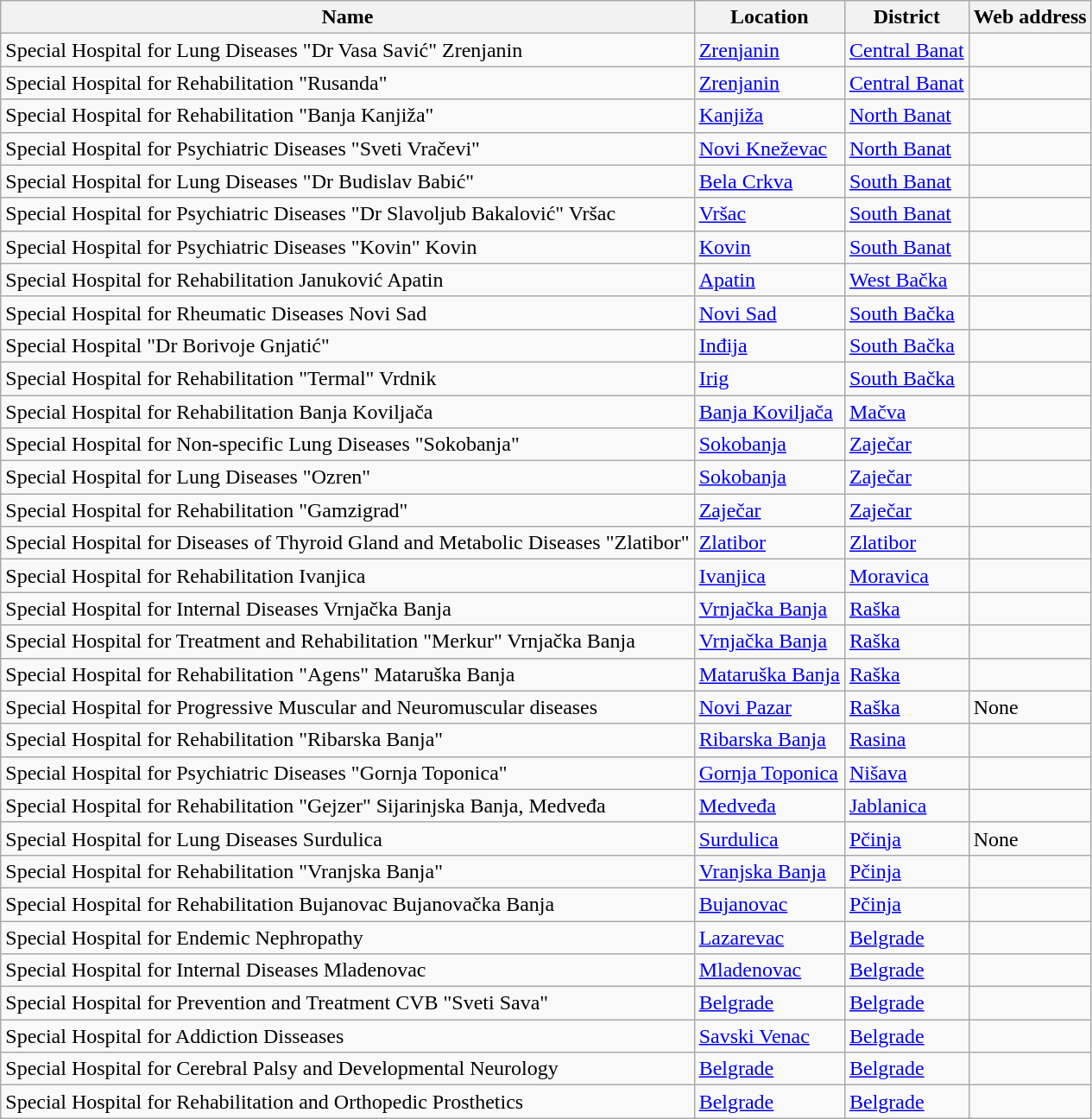<table class="wikitable sortable">
<tr>
<th>Name</th>
<th>Location</th>
<th>District</th>
<th>Web address</th>
</tr>
<tr>
<td>Special Hospital for Lung Diseases "Dr Vasa Savić" Zrenjanin</td>
<td><a href='#'>Zrenjanin</a></td>
<td><a href='#'>Central Banat</a></td>
<td></td>
</tr>
<tr>
<td>Special Hospital for Rehabilitation "Rusanda"</td>
<td><a href='#'>Zrenjanin</a></td>
<td><a href='#'>Central Banat</a></td>
<td></td>
</tr>
<tr>
<td>Special Hospital for Rehabilitation "Banja Kanjiža"</td>
<td><a href='#'>Kanjiža</a></td>
<td><a href='#'>North Banat</a></td>
<td></td>
</tr>
<tr>
<td>Special Hospital for Psychiatric Diseases "Sveti Vračevi"</td>
<td><a href='#'>Novi Kneževac</a></td>
<td><a href='#'>North Banat</a></td>
<td></td>
</tr>
<tr>
<td>Special Hospital for Lung Diseases "Dr Budislav Babić"</td>
<td><a href='#'>Bela Crkva</a></td>
<td><a href='#'>South Banat</a></td>
<td></td>
</tr>
<tr>
<td>Special Hospital for Psychiatric Diseases "Dr Slavoljub Bakalović" Vršac</td>
<td><a href='#'>Vršac</a></td>
<td><a href='#'>South Banat</a></td>
<td></td>
</tr>
<tr>
<td>Special Hospital for Psychiatric Diseases "Kovin" Kovin</td>
<td><a href='#'>Kovin</a></td>
<td><a href='#'>South Banat</a></td>
<td></td>
</tr>
<tr>
<td>Special Hospital for Rehabilitation Januković Apatin</td>
<td><a href='#'>Apatin</a></td>
<td><a href='#'>West Bačka</a></td>
<td></td>
</tr>
<tr>
<td>Special Hospital for Rheumatic Diseases Novi Sad</td>
<td><a href='#'>Novi Sad</a></td>
<td><a href='#'>South Bačka</a></td>
<td></td>
</tr>
<tr>
<td>Special Hospital "Dr Borivoje Gnjatić"</td>
<td><a href='#'>Inđija</a></td>
<td><a href='#'>South Bačka</a></td>
<td></td>
</tr>
<tr>
<td>Special Hospital for Rehabilitation "Termal" Vrdnik</td>
<td><a href='#'>Irig</a></td>
<td><a href='#'>South Bačka</a></td>
<td></td>
</tr>
<tr>
<td>Special Hospital for Rehabilitation Banja Koviljača</td>
<td><a href='#'>Banja Koviljača</a></td>
<td><a href='#'>Mačva</a></td>
<td></td>
</tr>
<tr>
<td>Special Hospital for Non-specific Lung Diseases "Sokobanja"</td>
<td><a href='#'>Sokobanja</a></td>
<td><a href='#'>Zaječar</a></td>
<td></td>
</tr>
<tr>
<td>Special Hospital for Lung Diseases "Ozren"</td>
<td><a href='#'>Sokobanja</a></td>
<td><a href='#'>Zaječar</a></td>
<td></td>
</tr>
<tr>
<td>Special Hospital for Rehabilitation "Gamzigrad"</td>
<td><a href='#'>Zaječar</a></td>
<td><a href='#'>Zaječar</a></td>
<td></td>
</tr>
<tr>
<td>Special Hospital for Diseases of Thyroid Gland and Metabolic Diseases "Zlatibor"</td>
<td><a href='#'>Zlatibor</a></td>
<td><a href='#'>Zlatibor</a></td>
<td></td>
</tr>
<tr>
<td>Special Hospital for Rehabilitation Ivanjica</td>
<td><a href='#'>Ivanjica</a></td>
<td><a href='#'>Moravica</a></td>
<td></td>
</tr>
<tr>
<td>Special Hospital for Internal Diseases Vrnjačka Banja</td>
<td><a href='#'>Vrnjačka Banja</a></td>
<td><a href='#'>Raška</a></td>
<td></td>
</tr>
<tr>
<td>Special Hospital for Treatment and Rehabilitation "Merkur" Vrnjačka Banja</td>
<td><a href='#'>Vrnjačka Banja</a></td>
<td><a href='#'>Raška</a></td>
<td></td>
</tr>
<tr>
<td>Special Hospital for Rehabilitation "Agens" Mataruška Banja</td>
<td><a href='#'>Mataruška Banja</a></td>
<td><a href='#'>Raška</a></td>
<td></td>
</tr>
<tr>
<td>Special Hospital for Progressive Muscular and Neuromuscular diseases</td>
<td><a href='#'>Novi Pazar</a></td>
<td><a href='#'>Raška</a></td>
<td>None</td>
</tr>
<tr>
<td>Special Hospital for Rehabilitation "Ribarska Banja"</td>
<td><a href='#'>Ribarska Banja</a></td>
<td><a href='#'>Rasina</a></td>
<td></td>
</tr>
<tr>
<td>Special Hospital for Psychiatric Diseases "Gornja Toponica"</td>
<td><a href='#'>Gornja Toponica</a></td>
<td><a href='#'>Nišava</a></td>
<td></td>
</tr>
<tr>
<td>Special Hospital for Rehabilitation "Gejzer" Sijarinjska Banja, Medveđa</td>
<td><a href='#'>Medveđa</a></td>
<td><a href='#'>Jablanica</a></td>
<td></td>
</tr>
<tr>
<td>Special Hospital for Lung Diseases Surdulica</td>
<td><a href='#'>Surdulica</a></td>
<td><a href='#'>Pčinja</a></td>
<td>None</td>
</tr>
<tr>
<td>Special Hospital for Rehabilitation "Vranjska Banja"</td>
<td><a href='#'>Vranjska Banja</a></td>
<td><a href='#'>Pčinja</a></td>
<td></td>
</tr>
<tr>
<td>Special Hospital for Rehabilitation Bujanovac Bujanovačka Banja</td>
<td><a href='#'>Bujanovac</a></td>
<td><a href='#'>Pčinja</a></td>
<td></td>
</tr>
<tr>
<td>Special Hospital for Endemic Nephropathy</td>
<td><a href='#'>Lazarevac</a></td>
<td><a href='#'>Belgrade</a></td>
<td></td>
</tr>
<tr>
<td>Special Hospital for Internal Diseases Mladenovac</td>
<td><a href='#'>Mladenovac</a></td>
<td><a href='#'>Belgrade</a></td>
<td></td>
</tr>
<tr>
<td>Special Hospital for Prevention and Treatment CVB "Sveti Sava"</td>
<td><a href='#'>Belgrade</a></td>
<td><a href='#'>Belgrade</a></td>
<td></td>
</tr>
<tr>
<td>Special Hospital for Addiction Disseases</td>
<td><a href='#'>Savski Venac</a></td>
<td><a href='#'>Belgrade</a></td>
<td></td>
</tr>
<tr>
<td>Special Hospital for Cerebral Palsy and Developmental Neurology</td>
<td><a href='#'>Belgrade</a></td>
<td><a href='#'>Belgrade</a></td>
<td></td>
</tr>
<tr>
<td>Special Hospital for Rehabilitation and Orthopedic Prosthetics</td>
<td><a href='#'>Belgrade</a></td>
<td><a href='#'>Belgrade</a></td>
<td></td>
</tr>
</table>
